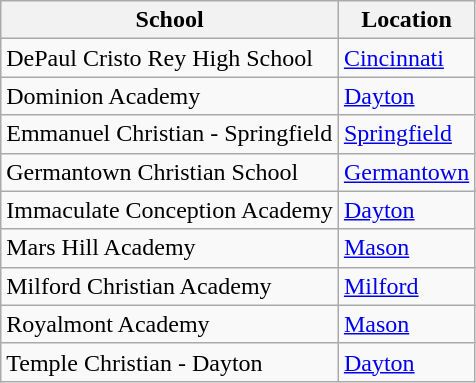<table class="wikitable">
<tr>
<th>School</th>
<th>Location</th>
</tr>
<tr>
<td>DePaul Cristo Rey High School</td>
<td><a href='#'>Cincinnati</a></td>
</tr>
<tr>
<td>Dominion Academy</td>
<td><a href='#'>Dayton</a></td>
</tr>
<tr>
<td>Emmanuel Christian - Springfield</td>
<td><a href='#'>Springfield</a></td>
</tr>
<tr>
<td>Germantown Christian School</td>
<td><a href='#'>Germantown</a></td>
</tr>
<tr>
<td>Immaculate Conception Academy</td>
<td><a href='#'>Dayton</a></td>
</tr>
<tr>
<td>Mars Hill Academy</td>
<td><a href='#'>Mason</a></td>
</tr>
<tr>
<td>Milford Christian Academy</td>
<td><a href='#'>Milford</a></td>
</tr>
<tr>
<td>Royalmont Academy</td>
<td><a href='#'>Mason</a></td>
</tr>
<tr>
<td>Temple Christian - Dayton</td>
<td><a href='#'>Dayton</a></td>
</tr>
</table>
